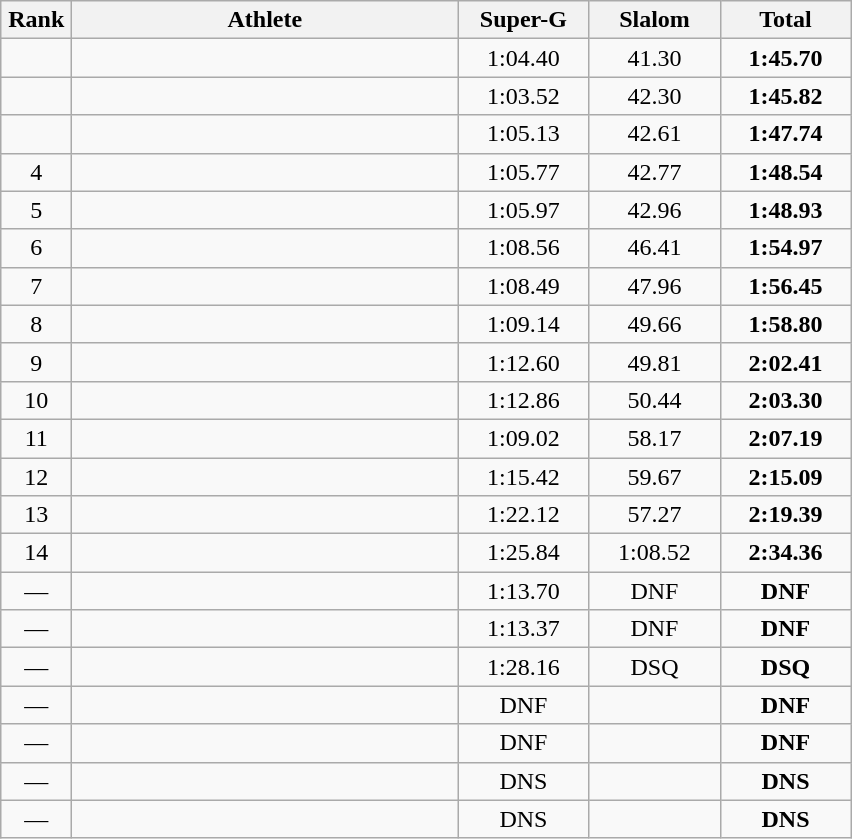<table class=wikitable style="text-align:center">
<tr>
<th width=40>Rank</th>
<th width=250>Athlete</th>
<th width=80>Super-G</th>
<th width=80>Slalom</th>
<th width=80>Total</th>
</tr>
<tr>
<td></td>
<td align=left></td>
<td>1:04.40</td>
<td>41.30</td>
<td><strong>1:45.70</strong></td>
</tr>
<tr>
<td></td>
<td align=left></td>
<td>1:03.52</td>
<td>42.30</td>
<td><strong>1:45.82</strong></td>
</tr>
<tr>
<td></td>
<td align=left></td>
<td>1:05.13</td>
<td>42.61</td>
<td><strong>1:47.74</strong></td>
</tr>
<tr>
<td>4</td>
<td align=left></td>
<td>1:05.77</td>
<td>42.77</td>
<td><strong>1:48.54</strong></td>
</tr>
<tr>
<td>5</td>
<td align=left></td>
<td>1:05.97</td>
<td>42.96</td>
<td><strong>1:48.93</strong></td>
</tr>
<tr>
<td>6</td>
<td align=left></td>
<td>1:08.56</td>
<td>46.41</td>
<td><strong>1:54.97</strong></td>
</tr>
<tr>
<td>7</td>
<td align=left></td>
<td>1:08.49</td>
<td>47.96</td>
<td><strong>1:56.45</strong></td>
</tr>
<tr>
<td>8</td>
<td align=left></td>
<td>1:09.14</td>
<td>49.66</td>
<td><strong>1:58.80</strong></td>
</tr>
<tr>
<td>9</td>
<td align=left></td>
<td>1:12.60</td>
<td>49.81</td>
<td><strong>2:02.41</strong></td>
</tr>
<tr>
<td>10</td>
<td align=left></td>
<td>1:12.86</td>
<td>50.44</td>
<td><strong>2:03.30</strong></td>
</tr>
<tr>
<td>11</td>
<td align=left></td>
<td>1:09.02</td>
<td>58.17</td>
<td><strong>2:07.19</strong></td>
</tr>
<tr>
<td>12</td>
<td align=left></td>
<td>1:15.42</td>
<td>59.67</td>
<td><strong>2:15.09</strong></td>
</tr>
<tr>
<td>13</td>
<td align=left></td>
<td>1:22.12</td>
<td>57.27</td>
<td><strong>2:19.39</strong></td>
</tr>
<tr>
<td>14</td>
<td align=left></td>
<td>1:25.84</td>
<td>1:08.52</td>
<td><strong>2:34.36</strong></td>
</tr>
<tr>
<td>—</td>
<td align=left></td>
<td>1:13.70</td>
<td>DNF</td>
<td><strong>DNF</strong></td>
</tr>
<tr>
<td>—</td>
<td align=left></td>
<td>1:13.37</td>
<td>DNF</td>
<td><strong>DNF</strong></td>
</tr>
<tr>
<td>—</td>
<td align=left></td>
<td>1:28.16</td>
<td>DSQ</td>
<td><strong>DSQ</strong></td>
</tr>
<tr>
<td>—</td>
<td align=left></td>
<td>DNF</td>
<td></td>
<td><strong>DNF</strong></td>
</tr>
<tr>
<td>—</td>
<td align=left></td>
<td>DNF</td>
<td></td>
<td><strong>DNF</strong></td>
</tr>
<tr>
<td>—</td>
<td align=left></td>
<td>DNS</td>
<td></td>
<td><strong>DNS</strong></td>
</tr>
<tr>
<td>—</td>
<td align=left></td>
<td>DNS</td>
<td></td>
<td><strong>DNS</strong></td>
</tr>
</table>
